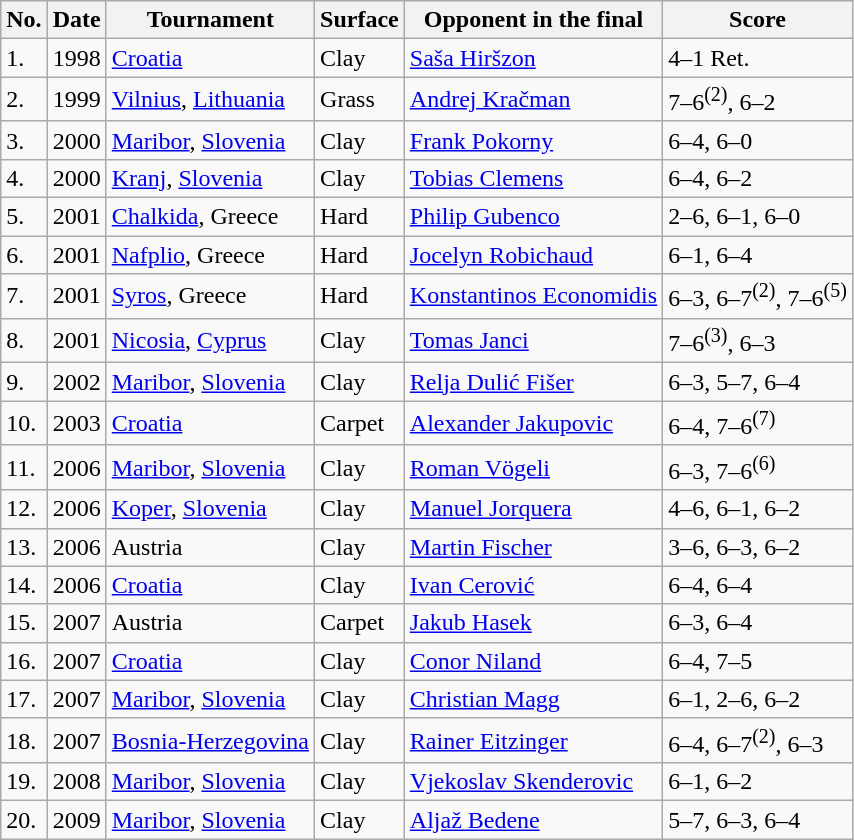<table class="wikitable">
<tr>
<th>No.</th>
<th>Date</th>
<th>Tournament</th>
<th>Surface</th>
<th>Opponent in the final</th>
<th>Score</th>
</tr>
<tr>
<td>1.</td>
<td>1998</td>
<td><a href='#'>Croatia</a></td>
<td>Clay</td>
<td> <a href='#'>Saša Hiršzon</a></td>
<td>4–1 Ret.</td>
</tr>
<tr>
<td>2.</td>
<td>1999</td>
<td><a href='#'>Vilnius</a>, <a href='#'>Lithuania</a></td>
<td>Grass</td>
<td> <a href='#'>Andrej Kračman</a></td>
<td>7–6<sup>(2)</sup>, 6–2</td>
</tr>
<tr>
<td>3.</td>
<td>2000</td>
<td><a href='#'>Maribor</a>, <a href='#'>Slovenia</a></td>
<td>Clay</td>
<td> <a href='#'>Frank Pokorny</a></td>
<td>6–4, 6–0</td>
</tr>
<tr>
<td>4.</td>
<td>2000</td>
<td><a href='#'>Kranj</a>, <a href='#'>Slovenia</a></td>
<td>Clay</td>
<td> <a href='#'>Tobias Clemens</a></td>
<td>6–4, 6–2</td>
</tr>
<tr>
<td>5.</td>
<td>2001</td>
<td><a href='#'>Chalkida</a>, Greece</td>
<td>Hard</td>
<td> <a href='#'>Philip Gubenco</a></td>
<td>2–6, 6–1, 6–0</td>
</tr>
<tr>
<td>6.</td>
<td>2001</td>
<td><a href='#'>Nafplio</a>, Greece</td>
<td>Hard</td>
<td> <a href='#'>Jocelyn Robichaud</a></td>
<td>6–1, 6–4</td>
</tr>
<tr>
<td>7.</td>
<td>2001</td>
<td><a href='#'>Syros</a>, Greece</td>
<td>Hard</td>
<td> <a href='#'>Konstantinos Economidis</a></td>
<td>6–3, 6–7<sup>(2)</sup>, 7–6<sup>(5)</sup></td>
</tr>
<tr>
<td>8.</td>
<td>2001</td>
<td><a href='#'>Nicosia</a>, <a href='#'>Cyprus</a></td>
<td>Clay</td>
<td> <a href='#'>Tomas Janci</a></td>
<td>7–6<sup>(3)</sup>, 6–3</td>
</tr>
<tr>
<td>9.</td>
<td>2002</td>
<td><a href='#'>Maribor</a>, <a href='#'>Slovenia</a></td>
<td>Clay</td>
<td> <a href='#'>Relja Dulić Fišer</a></td>
<td>6–3, 5–7, 6–4</td>
</tr>
<tr>
<td>10.</td>
<td>2003</td>
<td><a href='#'>Croatia</a></td>
<td>Carpet</td>
<td> <a href='#'>Alexander Jakupovic</a></td>
<td>6–4, 7–6<sup>(7)</sup></td>
</tr>
<tr>
<td>11.</td>
<td>2006</td>
<td><a href='#'>Maribor</a>, <a href='#'>Slovenia</a></td>
<td>Clay</td>
<td> <a href='#'>Roman Vögeli</a></td>
<td>6–3, 7–6<sup>(6)</sup></td>
</tr>
<tr>
<td>12.</td>
<td>2006</td>
<td><a href='#'>Koper</a>, <a href='#'>Slovenia</a></td>
<td>Clay</td>
<td> <a href='#'>Manuel Jorquera</a></td>
<td>4–6, 6–1, 6–2</td>
</tr>
<tr>
<td>13.</td>
<td>2006</td>
<td>Austria</td>
<td>Clay</td>
<td> <a href='#'>Martin Fischer</a></td>
<td>3–6, 6–3, 6–2</td>
</tr>
<tr>
<td>14.</td>
<td>2006</td>
<td><a href='#'>Croatia</a></td>
<td>Clay</td>
<td> <a href='#'>Ivan Cerović</a></td>
<td>6–4, 6–4</td>
</tr>
<tr>
<td>15.</td>
<td>2007</td>
<td>Austria</td>
<td>Carpet</td>
<td> <a href='#'>Jakub Hasek</a></td>
<td>6–3, 6–4</td>
</tr>
<tr>
<td>16.</td>
<td>2007</td>
<td><a href='#'>Croatia</a></td>
<td>Clay</td>
<td> <a href='#'>Conor Niland</a></td>
<td>6–4, 7–5</td>
</tr>
<tr>
<td>17.</td>
<td>2007</td>
<td><a href='#'>Maribor</a>, <a href='#'>Slovenia</a></td>
<td>Clay</td>
<td> <a href='#'>Christian Magg</a></td>
<td>6–1, 2–6, 6–2</td>
</tr>
<tr>
<td>18.</td>
<td>2007</td>
<td><a href='#'>Bosnia-Herzegovina</a></td>
<td>Clay</td>
<td> <a href='#'>Rainer Eitzinger</a></td>
<td>6–4, 6–7<sup>(2)</sup>, 6–3</td>
</tr>
<tr>
<td>19.</td>
<td>2008</td>
<td><a href='#'>Maribor</a>, <a href='#'>Slovenia</a></td>
<td>Clay</td>
<td> <a href='#'>Vjekoslav Skenderovic</a></td>
<td>6–1, 6–2</td>
</tr>
<tr>
<td>20.</td>
<td>2009</td>
<td><a href='#'>Maribor</a>, <a href='#'>Slovenia</a></td>
<td>Clay</td>
<td> <a href='#'>Aljaž Bedene</a></td>
<td>5–7, 6–3, 6–4</td>
</tr>
</table>
